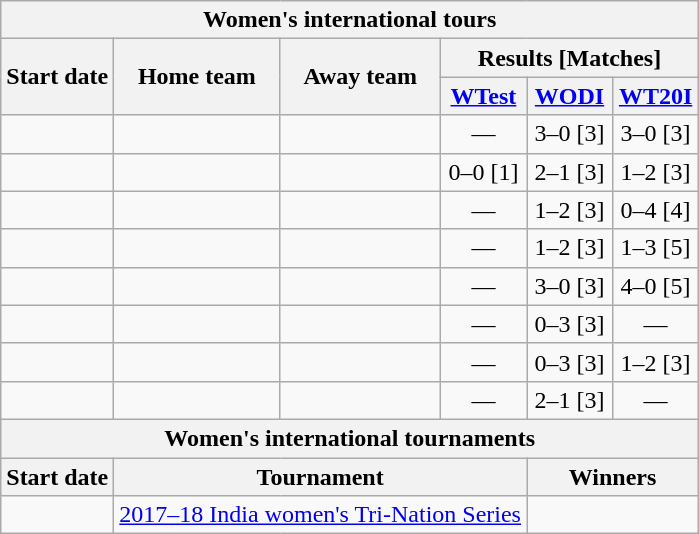<table class="wikitable unsortable" style="text-align:center; white-space:nowrap">
<tr>
<th colspan=6>Women's international tours</th>
</tr>
<tr>
<th rowspan=2>Start date</th>
<th rowspan=2>Home team</th>
<th rowspan=2>Away team</th>
<th colspan=3>Results [Matches]</th>
</tr>
<tr>
<th width=50><a href='#'>WTest</a></th>
<th width=50><a href='#'>WODI</a></th>
<th width=50><a href='#'>WT20I</a></th>
</tr>
<tr>
<td style="text-align:left"><a href='#'></a></td>
<td style="text-align:left"></td>
<td style="text-align:left"></td>
<td>—</td>
<td>3–0 [3]</td>
<td>3–0 [3]</td>
</tr>
<tr>
<td style="text-align:left"><a href='#'></a></td>
<td style="text-align:left"></td>
<td style="text-align:left"></td>
<td>0–0 [1]</td>
<td>2–1 [3]</td>
<td>1–2 [3]</td>
</tr>
<tr>
<td style="text-align:left"><a href='#'></a></td>
<td style="text-align:left"> </td>
<td style="text-align:left"></td>
<td>—</td>
<td>1–2 [3]</td>
<td>0–4 [4]</td>
</tr>
<tr>
<td style="text-align:left"><a href='#'></a></td>
<td style="text-align:left"></td>
<td style="text-align:left"></td>
<td>—</td>
<td>1–2 [3]</td>
<td>1–3 [5]</td>
</tr>
<tr>
<td style="text-align:left"><a href='#'></a></td>
<td style="text-align:left"></td>
<td style="text-align:left"></td>
<td>—</td>
<td>3–0 [3]</td>
<td>4–0 [5]</td>
</tr>
<tr>
<td style="text-align:left"><a href='#'></a></td>
<td style="text-align:left"></td>
<td style="text-align:left"></td>
<td>—</td>
<td>0–3 [3]</td>
<td>—</td>
</tr>
<tr>
<td style="text-align:left"><a href='#'></a></td>
<td style="text-align:left"></td>
<td style="text-align:left"></td>
<td>—</td>
<td>0–3 [3]</td>
<td>1–2 [3]</td>
</tr>
<tr>
<td style="text-align:left"><a href='#'></a></td>
<td style="text-align:left"></td>
<td style="text-align:left"></td>
<td>—</td>
<td>2–1 [3]</td>
<td>—</td>
</tr>
<tr>
<th colspan=6>Women's international tournaments</th>
</tr>
<tr>
<th>Start date</th>
<th colspan=3>Tournament</th>
<th colspan=2>Winners</th>
</tr>
<tr>
<td style="text-align:left"><a href='#'></a></td>
<td style="text-align:left" colspan=3> <a href='#'>2017–18 India women's Tri-Nation Series</a></td>
<td style="text-align:left" colspan=2></td>
</tr>
</table>
